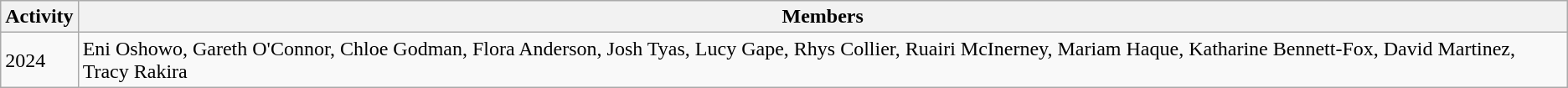<table class="wikitable">
<tr>
<th>Activity</th>
<th>Members</th>
</tr>
<tr>
<td>2024</td>
<td>Eni Oshowo, Gareth O'Connor, Chloe Godman, Flora Anderson, Josh Tyas, Lucy Gape, Rhys Collier, Ruairi McInerney, Mariam Haque, Katharine Bennett-Fox, David Martinez, Tracy Rakira </td>
</tr>
</table>
